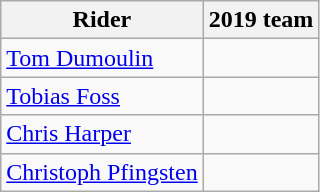<table class="wikitable">
<tr>
<th>Rider</th>
<th>2019 team</th>
</tr>
<tr>
<td><a href='#'>Tom Dumoulin</a></td>
<td></td>
</tr>
<tr>
<td><a href='#'>Tobias Foss</a></td>
<td></td>
</tr>
<tr>
<td><a href='#'>Chris Harper</a></td>
<td></td>
</tr>
<tr>
<td><a href='#'>Christoph Pfingsten</a></td>
<td></td>
</tr>
</table>
